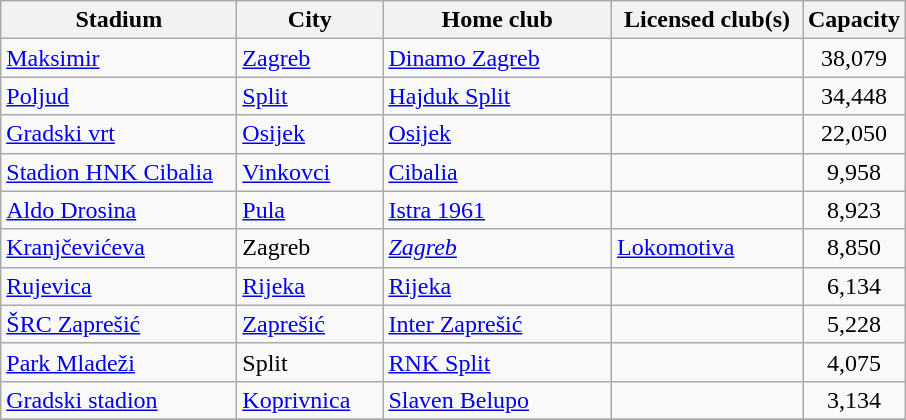<table class="wikitable sortable">
<tr>
<th width="150">Stadium</th>
<th width="90">City</th>
<th width="145">Home club</th>
<th width="120">Licensed club(s)</th>
<th width="60">Capacity</th>
</tr>
<tr>
<td><a href='#'>Maksimir</a></td>
<td><a href='#'>Zagreb</a></td>
<td><a href='#'>Dinamo Zagreb</a></td>
<td></td>
<td align="center">38,079</td>
</tr>
<tr>
<td><a href='#'>Poljud</a></td>
<td><a href='#'>Split</a></td>
<td><a href='#'>Hajduk Split</a></td>
<td></td>
<td align="center">34,448</td>
</tr>
<tr>
<td><a href='#'>Gradski vrt</a></td>
<td><a href='#'>Osijek</a></td>
<td><a href='#'>Osijek</a></td>
<td></td>
<td align="center">22,050</td>
</tr>
<tr>
<td><a href='#'>Stadion HNK Cibalia</a></td>
<td><a href='#'>Vinkovci</a></td>
<td><a href='#'>Cibalia</a></td>
<td></td>
<td align="center">9,958</td>
</tr>
<tr>
<td><a href='#'>Aldo Drosina</a></td>
<td><a href='#'>Pula</a></td>
<td><a href='#'>Istra 1961</a></td>
<td></td>
<td align="center">8,923</td>
</tr>
<tr>
<td><a href='#'>Kranjčevićeva</a></td>
<td>Zagreb</td>
<td><em><a href='#'>Zagreb</a></em></td>
<td><a href='#'>Lokomotiva</a></td>
<td align="center">8,850</td>
</tr>
<tr>
<td><a href='#'>Rujevica</a></td>
<td><a href='#'>Rijeka</a></td>
<td><a href='#'>Rijeka</a></td>
<td></td>
<td align="center">6,134</td>
</tr>
<tr>
<td><a href='#'>ŠRC Zaprešić</a></td>
<td><a href='#'>Zaprešić</a></td>
<td><a href='#'>Inter Zaprešić</a></td>
<td></td>
<td align="center">5,228</td>
</tr>
<tr>
<td><a href='#'>Park Mladeži</a></td>
<td>Split</td>
<td><a href='#'>RNK Split</a></td>
<td></td>
<td align="center">4,075</td>
</tr>
<tr>
<td><a href='#'>Gradski stadion</a></td>
<td><a href='#'>Koprivnica</a></td>
<td><a href='#'>Slaven Belupo</a></td>
<td></td>
<td align="center">3,134</td>
</tr>
<tr>
</tr>
</table>
